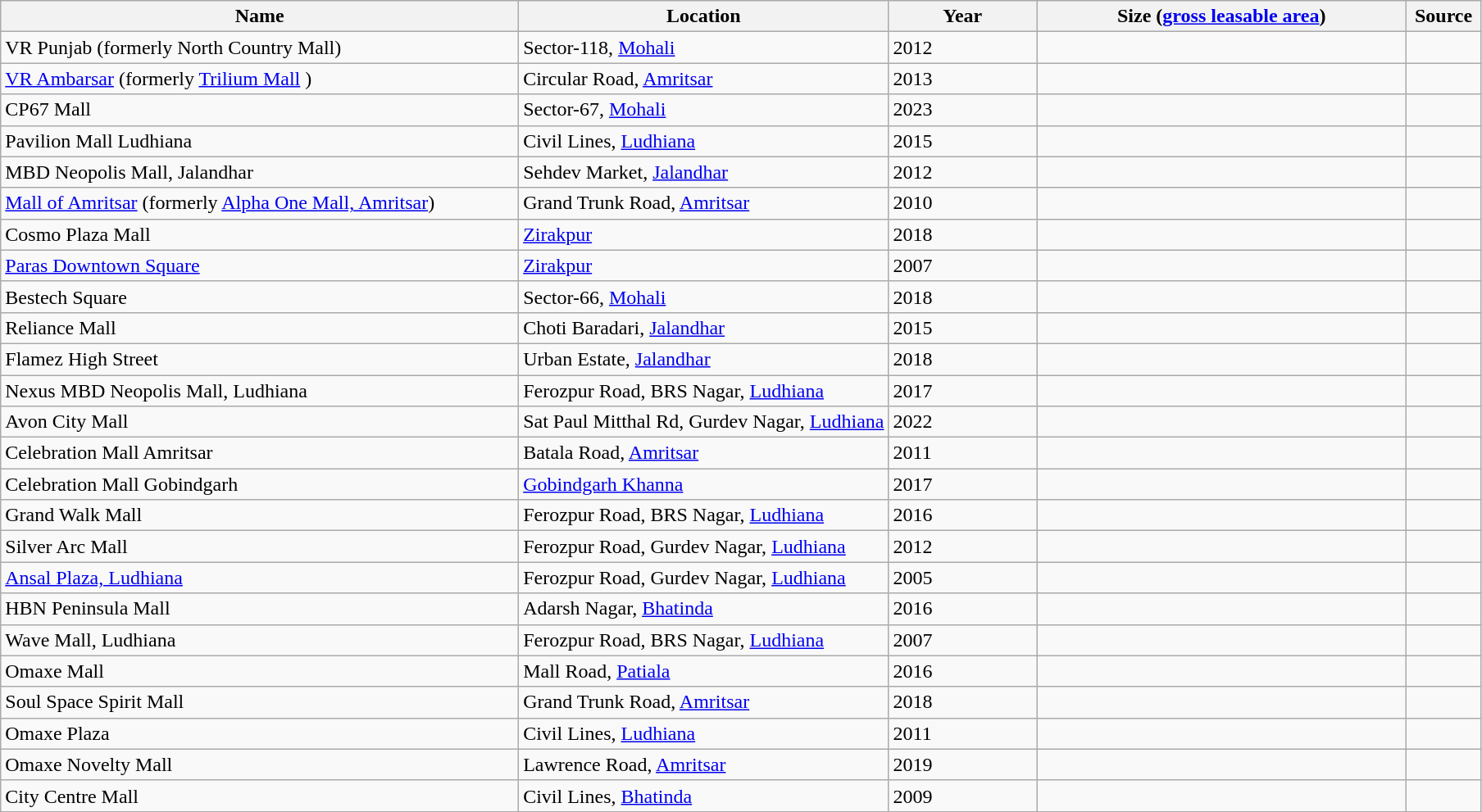<table class="wikitable sortable">
<tr>
<th style="width:35%;">Name</th>
<th style="width:25%;">Location</th>
<th style="width:10%;">Year</th>
<th style="width:25%;">Size (<a href='#'>gross leasable area</a>)</th>
<th style="width:5%;">Source</th>
</tr>
<tr>
<td>VR Punjab (formerly North Country Mall)</td>
<td>Sector-118, <a href='#'>Mohali</a></td>
<td>2012</td>
<td></td>
<td></td>
</tr>
<tr>
<td><a href='#'>VR Ambarsar</a> (formerly <a href='#'>Trilium Mall</a> )</td>
<td>Circular Road, <a href='#'>Amritsar</a></td>
<td>2013</td>
<td></td>
<td></td>
</tr>
<tr>
<td>CP67 Mall</td>
<td>Sector-67, <a href='#'>Mohali</a></td>
<td>2023</td>
<td></td>
<td></td>
</tr>
<tr>
<td>Pavilion Mall Ludhiana</td>
<td>Civil Lines, <a href='#'>Ludhiana</a></td>
<td>2015</td>
<td></td>
<td></td>
</tr>
<tr>
<td>MBD Neopolis Mall, Jalandhar</td>
<td>Sehdev Market, <a href='#'>Jalandhar</a></td>
<td>2012</td>
<td></td>
<td></td>
</tr>
<tr>
<td><a href='#'>Mall of Amritsar</a> (formerly <a href='#'>Alpha One Mall, Amritsar</a>)</td>
<td>Grand Trunk Road, <a href='#'>Amritsar</a></td>
<td>2010</td>
<td></td>
<td></td>
</tr>
<tr>
<td>Cosmo Plaza Mall</td>
<td><a href='#'>Zirakpur</a></td>
<td>2018</td>
<td></td>
<td></td>
</tr>
<tr>
<td><a href='#'>Paras Downtown Square</a></td>
<td><a href='#'>Zirakpur</a></td>
<td>2007</td>
<td></td>
<td></td>
</tr>
<tr>
<td>Bestech Square</td>
<td>Sector-66, <a href='#'>Mohali</a></td>
<td>2018</td>
<td></td>
<td></td>
</tr>
<tr>
<td>Reliance Mall</td>
<td>Choti Baradari, <a href='#'>Jalandhar</a></td>
<td>2015</td>
<td></td>
<td></td>
</tr>
<tr>
<td>Flamez High Street</td>
<td>Urban Estate, <a href='#'>Jalandhar</a></td>
<td>2018</td>
<td></td>
<td></td>
</tr>
<tr>
<td>Nexus MBD Neopolis Mall, Ludhiana</td>
<td>Ferozpur Road, BRS Nagar, <a href='#'>Ludhiana</a></td>
<td>2017</td>
<td></td>
<td></td>
</tr>
<tr>
<td>Avon City Mall</td>
<td>Sat Paul Mitthal Rd, Gurdev Nagar, <a href='#'>Ludhiana</a></td>
<td>2022</td>
<td></td>
<td></td>
</tr>
<tr>
<td>Celebration Mall Amritsar</td>
<td>Batala Road, <a href='#'>Amritsar</a></td>
<td>2011</td>
<td></td>
<td></td>
</tr>
<tr>
<td>Celebration Mall Gobindgarh</td>
<td><a href='#'>Gobindgarh Khanna</a></td>
<td>2017</td>
<td></td>
<td></td>
</tr>
<tr>
<td>Grand Walk Mall</td>
<td>Ferozpur Road, BRS Nagar, <a href='#'>Ludhiana</a></td>
<td>2016</td>
<td></td>
<td></td>
</tr>
<tr>
<td>Silver Arc Mall</td>
<td>Ferozpur Road, Gurdev Nagar, <a href='#'>Ludhiana</a></td>
<td>2012</td>
<td></td>
<td></td>
</tr>
<tr>
<td><a href='#'>Ansal Plaza, Ludhiana</a></td>
<td>Ferozpur Road, Gurdev Nagar, <a href='#'>Ludhiana</a></td>
<td>2005</td>
<td></td>
<td></td>
</tr>
<tr>
<td>HBN Peninsula Mall</td>
<td>Adarsh Nagar, <a href='#'>Bhatinda</a></td>
<td>2016</td>
<td></td>
<td></td>
</tr>
<tr>
<td>Wave Mall, Ludhiana</td>
<td>Ferozpur Road, BRS Nagar, <a href='#'>Ludhiana</a></td>
<td>2007</td>
<td></td>
<td></td>
</tr>
<tr>
<td>Omaxe Mall</td>
<td>Mall Road, <a href='#'>Patiala</a></td>
<td>2016</td>
<td></td>
<td></td>
</tr>
<tr>
<td>Soul Space Spirit Mall</td>
<td>Grand Trunk Road, <a href='#'>Amritsar</a></td>
<td>2018</td>
<td></td>
<td></td>
</tr>
<tr>
<td>Omaxe Plaza</td>
<td>Civil Lines, <a href='#'>Ludhiana</a></td>
<td>2011</td>
<td></td>
<td></td>
</tr>
<tr>
<td>Omaxe Novelty Mall</td>
<td>Lawrence Road, <a href='#'>Amritsar</a></td>
<td>2019</td>
<td></td>
<td></td>
</tr>
<tr>
<td>City Centre Mall</td>
<td>Civil Lines, <a href='#'>Bhatinda</a></td>
<td>2009</td>
<td></td>
<td></td>
</tr>
</table>
